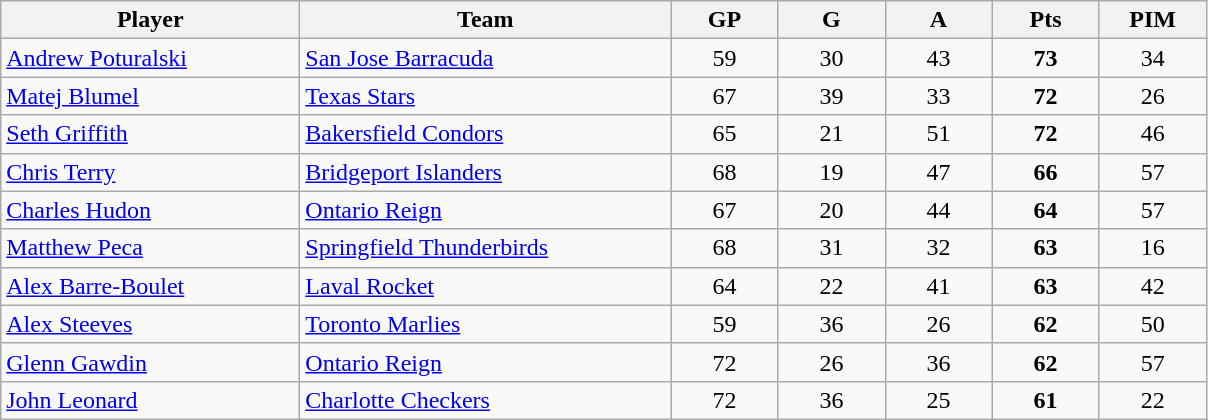<table class="wikitable sortable" style="text-align:center">
<tr>
<th style="width:12em">Player</th>
<th style="width:15em">Team</th>
<th style="width:4em">GP</th>
<th style="width:4em">G</th>
<th style="width:4em">A</th>
<th style="width:4em">Pts</th>
<th style="width:4em">PIM</th>
</tr>
<tr>
<td align=left><a href='#'>Andrew Poturalski</a></td>
<td align=left><a href='#'>San Jose Barracuda</a></td>
<td>59</td>
<td>30</td>
<td>43</td>
<td><strong>73</strong></td>
<td>34</td>
</tr>
<tr>
<td align=left><a href='#'>Matej Blumel</a></td>
<td align=left><a href='#'>Texas Stars</a></td>
<td>67</td>
<td>39</td>
<td>33</td>
<td><strong>72</strong></td>
<td>26</td>
</tr>
<tr>
<td align=left><a href='#'>Seth Griffith</a></td>
<td align=left><a href='#'>Bakersfield Condors</a></td>
<td>65</td>
<td>21</td>
<td>51</td>
<td><strong>72</strong></td>
<td>46</td>
</tr>
<tr>
<td align=left><a href='#'>Chris Terry</a></td>
<td align=left><a href='#'>Bridgeport Islanders</a></td>
<td>68</td>
<td>19</td>
<td>47</td>
<td><strong>66</strong></td>
<td>57</td>
</tr>
<tr>
<td align=left><a href='#'>Charles Hudon</a></td>
<td align=left><a href='#'>Ontario Reign</a></td>
<td>67</td>
<td>20</td>
<td>44</td>
<td><strong>64</strong></td>
<td>57</td>
</tr>
<tr>
<td align=left><a href='#'>Matthew Peca</a></td>
<td align=left><a href='#'>Springfield Thunderbirds</a></td>
<td>68</td>
<td>31</td>
<td>32</td>
<td><strong>63</strong></td>
<td>16</td>
</tr>
<tr>
<td align=left><a href='#'>Alex Barre-Boulet</a></td>
<td align=left><a href='#'>Laval Rocket</a></td>
<td>64</td>
<td>22</td>
<td>41</td>
<td><strong>63</strong></td>
<td>42</td>
</tr>
<tr>
<td align=left><a href='#'>Alex Steeves</a></td>
<td align=left><a href='#'>Toronto Marlies</a></td>
<td>59</td>
<td>36</td>
<td>26</td>
<td><strong>62</strong></td>
<td>50</td>
</tr>
<tr>
<td align=left><a href='#'>Glenn Gawdin</a></td>
<td align=left><a href='#'>Ontario Reign</a></td>
<td>72</td>
<td>26</td>
<td>36</td>
<td><strong>62</strong></td>
<td>57</td>
</tr>
<tr>
<td align=left><a href='#'>John Leonard</a></td>
<td align=left><a href='#'>Charlotte Checkers</a></td>
<td>72</td>
<td>36</td>
<td>25</td>
<td><strong>61</strong></td>
<td>22</td>
</tr>
</table>
